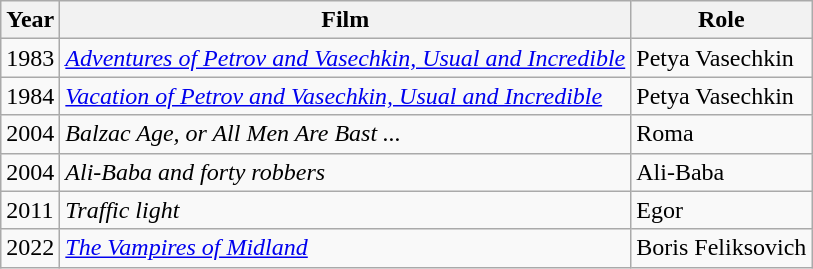<table class="wikitable">
<tr>
<th>Year</th>
<th>Film</th>
<th>Role</th>
</tr>
<tr>
<td>1983</td>
<td><em><a href='#'>Adventures of Petrov and Vasechkin, Usual and Incredible</a></em></td>
<td>Petya Vasechkin</td>
</tr>
<tr>
<td>1984</td>
<td><em><a href='#'>Vacation of Petrov and Vasechkin, Usual and Incredible</a></em></td>
<td>Petya Vasechkin</td>
</tr>
<tr>
<td>2004</td>
<td><em>Balzac Age, or All Men Are Bast ...</em></td>
<td>Roma</td>
</tr>
<tr>
<td>2004</td>
<td><em>Ali-Baba and forty robbers</em></td>
<td>Ali-Baba</td>
</tr>
<tr>
<td>2011</td>
<td><em>Traffic light</em></td>
<td>Egor</td>
</tr>
<tr>
<td>2022</td>
<td><em><a href='#'>The Vampires of Midland</a></em></td>
<td>Boris Feliksovich</td>
</tr>
</table>
